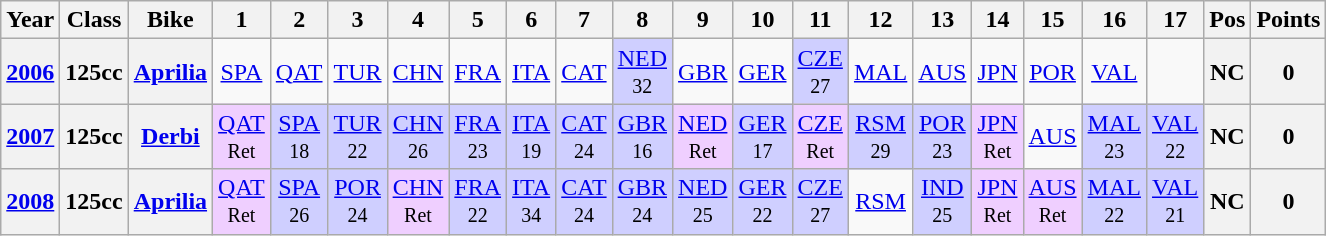<table class="wikitable" style="text-align:center">
<tr>
<th>Year</th>
<th>Class</th>
<th>Bike</th>
<th>1</th>
<th>2</th>
<th>3</th>
<th>4</th>
<th>5</th>
<th>6</th>
<th>7</th>
<th>8</th>
<th>9</th>
<th>10</th>
<th>11</th>
<th>12</th>
<th>13</th>
<th>14</th>
<th>15</th>
<th>16</th>
<th>17</th>
<th>Pos</th>
<th>Points</th>
</tr>
<tr>
<th align="left"><a href='#'>2006</a></th>
<th align="left">125cc</th>
<th align="left"><a href='#'>Aprilia</a></th>
<td><a href='#'>SPA</a></td>
<td><a href='#'>QAT</a></td>
<td><a href='#'>TUR</a></td>
<td><a href='#'>CHN</a></td>
<td><a href='#'>FRA</a></td>
<td><a href='#'>ITA</a></td>
<td><a href='#'>CAT</a></td>
<td style="background:#CFCFFF;"><a href='#'>NED</a><br><small>32</small></td>
<td><a href='#'>GBR</a></td>
<td><a href='#'>GER</a></td>
<td style="background:#CFCFFF;"><a href='#'>CZE</a><br><small>27</small></td>
<td><a href='#'>MAL</a></td>
<td><a href='#'>AUS</a></td>
<td><a href='#'>JPN</a></td>
<td><a href='#'>POR</a></td>
<td><a href='#'>VAL</a></td>
<td></td>
<th>NC</th>
<th>0</th>
</tr>
<tr>
<th align="left"><a href='#'>2007</a></th>
<th align="left">125cc</th>
<th align="left"><a href='#'>Derbi</a></th>
<td style="background:#EFCFFF;"><a href='#'>QAT</a><br><small>Ret</small></td>
<td style="background:#CFCFFF;"><a href='#'>SPA</a><br><small>18</small></td>
<td style="background:#CFCFFF;"><a href='#'>TUR</a><br><small>22</small></td>
<td style="background:#CFCFFF;"><a href='#'>CHN</a><br><small>26</small></td>
<td style="background:#CFCFFF;"><a href='#'>FRA</a><br><small>23</small></td>
<td style="background:#CFCFFF;"><a href='#'>ITA</a><br><small>19</small></td>
<td style="background:#CFCFFF;"><a href='#'>CAT</a><br><small>24</small></td>
<td style="background:#CFCFFF;"><a href='#'>GBR</a><br><small>16</small></td>
<td style="background:#EFCFFF;"><a href='#'>NED</a><br><small>Ret</small></td>
<td style="background:#CFCFFF;"><a href='#'>GER</a><br><small>17</small></td>
<td style="background:#EFCFFF;"><a href='#'>CZE</a><br><small>Ret</small></td>
<td style="background:#CFCFFF;"><a href='#'>RSM</a><br><small>29</small></td>
<td style="background:#CFCFFF;"><a href='#'>POR</a><br><small>23</small></td>
<td style="background:#EFCFFF;"><a href='#'>JPN</a><br><small>Ret</small></td>
<td><a href='#'>AUS</a></td>
<td style="background:#CFCFFF;"><a href='#'>MAL</a><br><small>23</small></td>
<td style="background:#CFCFFF;"><a href='#'>VAL</a><br><small>22</small></td>
<th>NC</th>
<th>0</th>
</tr>
<tr>
<th align="left"><a href='#'>2008</a></th>
<th align="left">125cc</th>
<th align="left"><a href='#'>Aprilia</a></th>
<td style="background:#EFCFFF;"><a href='#'>QAT</a><br><small>Ret</small></td>
<td style="background:#CFCFFF;"><a href='#'>SPA</a><br><small>26</small></td>
<td style="background:#CFCFFF;"><a href='#'>POR</a><br><small>24</small></td>
<td style="background:#EFCFFF;"><a href='#'>CHN</a><br><small>Ret</small></td>
<td style="background:#CFCFFF;"><a href='#'>FRA</a><br><small>22</small></td>
<td style="background:#CFCFFF;"><a href='#'>ITA</a><br><small>34</small></td>
<td style="background:#CFCFFF;"><a href='#'>CAT</a><br><small>24</small></td>
<td style="background:#CFCFFF;"><a href='#'>GBR</a><br><small>24</small></td>
<td style="background:#CFCFFF;"><a href='#'>NED</a><br><small>25</small></td>
<td style="background:#CFCFFF;"><a href='#'>GER</a><br><small>22</small></td>
<td style="background:#cfcfff;"><a href='#'>CZE</a><br><small>27</small></td>
<td><a href='#'>RSM</a></td>
<td style="background:#CFCFFF;"><a href='#'>IND</a><br><small>25</small></td>
<td style="background:#EFCFFF;"><a href='#'>JPN</a><br><small>Ret</small></td>
<td style="background:#EFCFFF;"><a href='#'>AUS</a><br><small>Ret</small></td>
<td style="background:#CFCFFF;"><a href='#'>MAL</a><br><small>22</small></td>
<td style="background:#CFCFFF;"><a href='#'>VAL</a><br><small>21</small></td>
<th>NC</th>
<th>0</th>
</tr>
</table>
